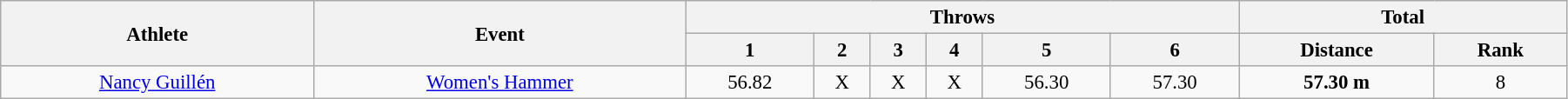<table class="wikitable" style="font-size:95%; text-align:center;" width="95%">
<tr>
<th rowspan="2">Athlete</th>
<th rowspan="2">Event</th>
<th colspan="6">Throws</th>
<th colspan="2">Total</th>
</tr>
<tr>
<th>1</th>
<th>2</th>
<th>3</th>
<th>4</th>
<th>5</th>
<th>6</th>
<th>Distance</th>
<th>Rank</th>
</tr>
<tr>
<td width=20%><a href='#'>Nancy Guillén</a></td>
<td><a href='#'>Women's Hammer</a></td>
<td>56.82</td>
<td>X</td>
<td>X</td>
<td>X</td>
<td>56.30</td>
<td>57.30</td>
<td><strong>57.30 m</strong></td>
<td>8</td>
</tr>
</table>
